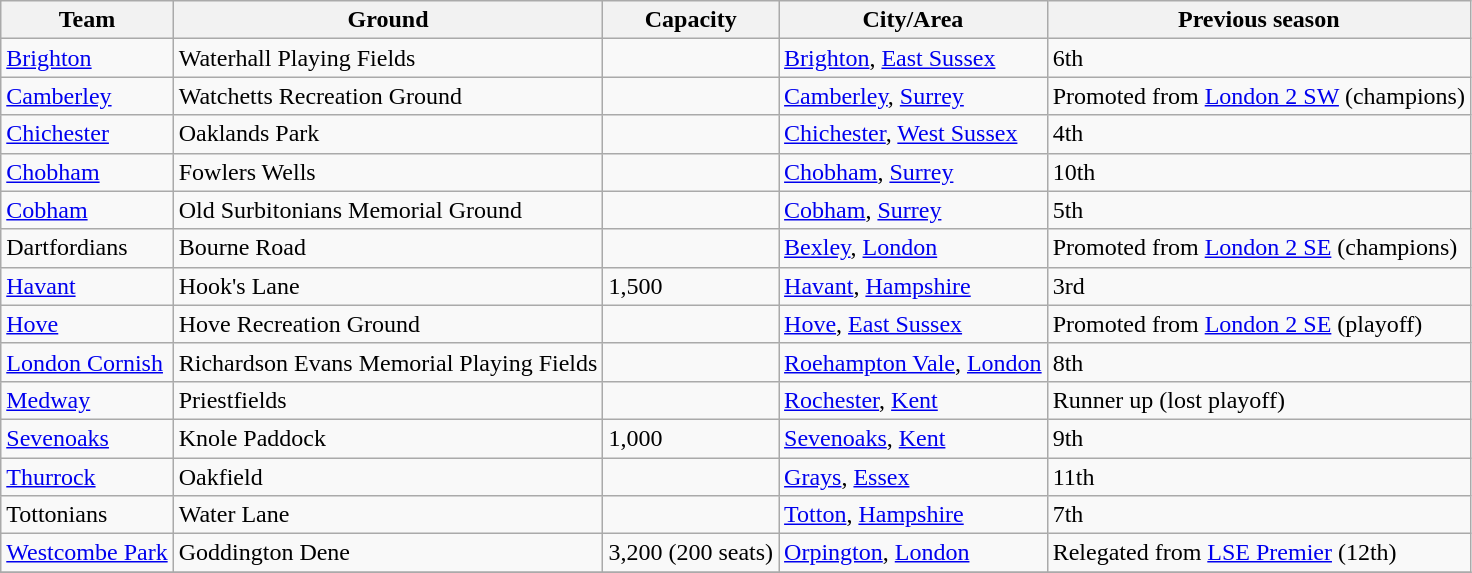<table class="wikitable sortable">
<tr>
<th>Team</th>
<th>Ground</th>
<th>Capacity</th>
<th>City/Area</th>
<th>Previous season</th>
</tr>
<tr>
<td><a href='#'>Brighton</a></td>
<td>Waterhall Playing Fields</td>
<td></td>
<td><a href='#'>Brighton</a>, <a href='#'>East Sussex</a></td>
<td>6th</td>
</tr>
<tr>
<td><a href='#'>Camberley</a></td>
<td>Watchetts Recreation Ground</td>
<td></td>
<td><a href='#'>Camberley</a>, <a href='#'>Surrey</a></td>
<td>Promoted from <a href='#'>London 2 SW</a> (champions)</td>
</tr>
<tr>
<td><a href='#'>Chichester</a></td>
<td>Oaklands Park</td>
<td></td>
<td><a href='#'>Chichester</a>, <a href='#'>West Sussex</a></td>
<td>4th</td>
</tr>
<tr>
<td><a href='#'>Chobham</a></td>
<td>Fowlers Wells</td>
<td></td>
<td><a href='#'>Chobham</a>, <a href='#'>Surrey</a></td>
<td>10th</td>
</tr>
<tr>
<td><a href='#'>Cobham</a></td>
<td>Old Surbitonians Memorial Ground</td>
<td></td>
<td><a href='#'>Cobham</a>, <a href='#'>Surrey</a></td>
<td>5th</td>
</tr>
<tr>
<td>Dartfordians</td>
<td>Bourne Road</td>
<td></td>
<td><a href='#'>Bexley</a>, <a href='#'>London</a></td>
<td>Promoted from <a href='#'>London 2 SE</a> (champions)</td>
</tr>
<tr>
<td><a href='#'>Havant</a></td>
<td>Hook's Lane</td>
<td>1,500</td>
<td><a href='#'>Havant</a>, <a href='#'>Hampshire</a></td>
<td>3rd</td>
</tr>
<tr>
<td><a href='#'>Hove</a></td>
<td>Hove Recreation Ground</td>
<td></td>
<td><a href='#'>Hove</a>, <a href='#'>East Sussex</a></td>
<td>Promoted from <a href='#'>London 2 SE</a> (playoff)</td>
</tr>
<tr>
<td><a href='#'>London Cornish</a></td>
<td>Richardson Evans Memorial Playing Fields</td>
<td></td>
<td><a href='#'>Roehampton Vale</a>, <a href='#'>London</a></td>
<td>8th</td>
</tr>
<tr>
<td><a href='#'>Medway</a></td>
<td>Priestfields</td>
<td></td>
<td><a href='#'>Rochester</a>, <a href='#'>Kent</a></td>
<td>Runner up (lost playoff)</td>
</tr>
<tr>
<td><a href='#'>Sevenoaks</a></td>
<td>Knole Paddock</td>
<td>1,000</td>
<td><a href='#'>Sevenoaks</a>, <a href='#'>Kent</a></td>
<td>9th</td>
</tr>
<tr>
<td><a href='#'>Thurrock</a></td>
<td>Oakfield</td>
<td></td>
<td><a href='#'>Grays</a>, <a href='#'>Essex</a></td>
<td>11th</td>
</tr>
<tr>
<td>Tottonians</td>
<td>Water Lane</td>
<td></td>
<td><a href='#'>Totton</a>, <a href='#'>Hampshire</a></td>
<td>7th</td>
</tr>
<tr>
<td><a href='#'>Westcombe Park</a></td>
<td>Goddington Dene</td>
<td>3,200 (200 seats)</td>
<td><a href='#'>Orpington</a>, <a href='#'>London</a></td>
<td>Relegated from <a href='#'>LSE Premier</a> (12th)</td>
</tr>
<tr>
</tr>
</table>
